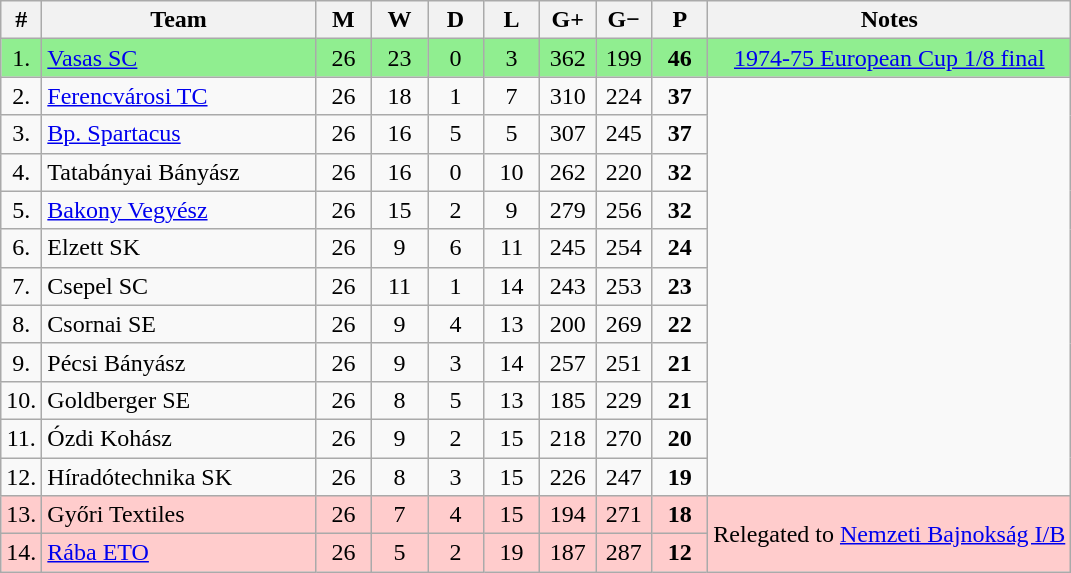<table class="wikitable" style="text-align: center;">
<tr>
<th width="15">#</th>
<th width="175">Team</th>
<th width="30">M</th>
<th width="30">W</th>
<th width="30">D</th>
<th width="30">L</th>
<th width="30">G+</th>
<th width="30">G−</th>
<th width="30">P</th>
<th>Notes</th>
</tr>
<tr style="background: #90EE90;">
<td>1.</td>
<td align="left"><a href='#'>Vasas SC</a></td>
<td>26</td>
<td>23</td>
<td>0</td>
<td>3</td>
<td>362</td>
<td>199</td>
<td><strong>46</strong></td>
<td><a href='#'>1974-75 European Cup 1/8 final</a></td>
</tr>
<tr>
<td>2.</td>
<td align="left"><a href='#'>Ferencvárosi TC</a></td>
<td>26</td>
<td>18</td>
<td>1</td>
<td>7</td>
<td>310</td>
<td>224</td>
<td><strong>37</strong></td>
</tr>
<tr>
<td>3.</td>
<td align="left"><a href='#'>Bp. Spartacus</a></td>
<td>26</td>
<td>16</td>
<td>5</td>
<td>5</td>
<td>307</td>
<td>245</td>
<td><strong>37</strong></td>
</tr>
<tr>
<td>4.</td>
<td align="left">Tatabányai Bányász</td>
<td>26</td>
<td>16</td>
<td>0</td>
<td>10</td>
<td>262</td>
<td>220</td>
<td><strong>32</strong></td>
</tr>
<tr>
<td>5.</td>
<td align="left"><a href='#'>Bakony Vegyész</a></td>
<td>26</td>
<td>15</td>
<td>2</td>
<td>9</td>
<td>279</td>
<td>256</td>
<td><strong>32</strong></td>
</tr>
<tr>
<td>6.</td>
<td align="left">Elzett SK</td>
<td>26</td>
<td>9</td>
<td>6</td>
<td>11</td>
<td>245</td>
<td>254</td>
<td><strong>24</strong></td>
</tr>
<tr>
<td>7.</td>
<td align="left">Csepel SC</td>
<td>26</td>
<td>11</td>
<td>1</td>
<td>14</td>
<td>243</td>
<td>253</td>
<td><strong>23</strong></td>
</tr>
<tr>
<td>8.</td>
<td align="left">Csornai SE</td>
<td>26</td>
<td>9</td>
<td>4</td>
<td>13</td>
<td>200</td>
<td>269</td>
<td><strong>22</strong></td>
</tr>
<tr>
<td>9.</td>
<td align="left">Pécsi Bányász</td>
<td>26</td>
<td>9</td>
<td>3</td>
<td>14</td>
<td>257</td>
<td>251</td>
<td><strong>21</strong></td>
</tr>
<tr>
<td>10.</td>
<td align="left">Goldberger SE</td>
<td>26</td>
<td>8</td>
<td>5</td>
<td>13</td>
<td>185</td>
<td>229</td>
<td><strong>21</strong></td>
</tr>
<tr>
<td>11.</td>
<td align="left">Ózdi Kohász</td>
<td>26</td>
<td>9</td>
<td>2</td>
<td>15</td>
<td>218</td>
<td>270</td>
<td><strong>20</strong></td>
</tr>
<tr>
<td>12.</td>
<td align="left">Híradótechnika SK</td>
<td>26</td>
<td>8</td>
<td>3</td>
<td>15</td>
<td>226</td>
<td>247</td>
<td><strong>19</strong></td>
</tr>
<tr style="background: #FFCCCC;">
<td>13.</td>
<td align="left">Győri Textiles</td>
<td>26</td>
<td>7</td>
<td>4</td>
<td>15</td>
<td>194</td>
<td>271</td>
<td><strong>18</strong></td>
<td rowspan="2">Relegated to <a href='#'>Nemzeti Bajnokság I/B</a></td>
</tr>
<tr style="background: #FFCCCC;">
<td>14.</td>
<td align="left"><a href='#'>Rába ETO</a></td>
<td>26</td>
<td>5</td>
<td>2</td>
<td>19</td>
<td>187</td>
<td>287</td>
<td><strong>12</strong></td>
</tr>
</table>
